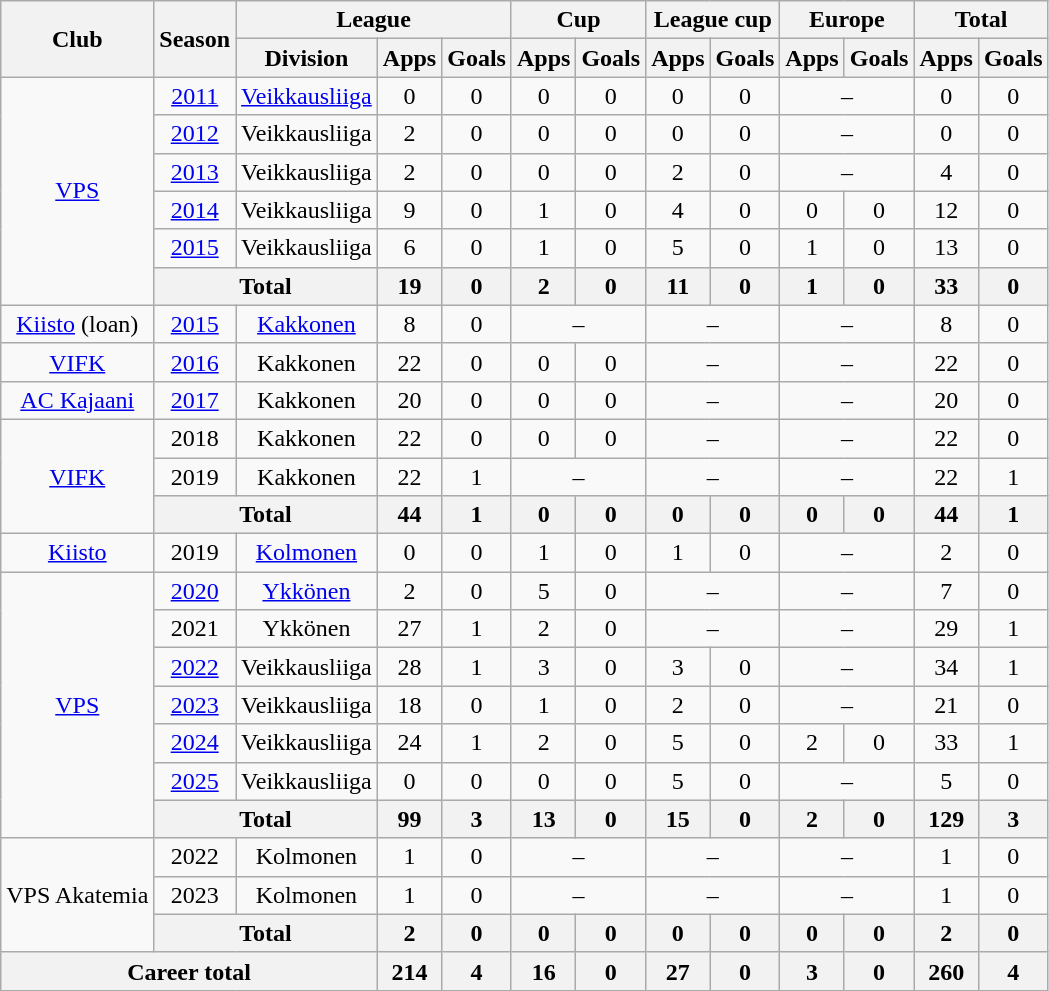<table class="wikitable" style="text-align:center">
<tr>
<th rowspan="2">Club</th>
<th rowspan="2">Season</th>
<th colspan="3">League</th>
<th colspan="2">Cup</th>
<th colspan="2">League cup</th>
<th colspan="2">Europe</th>
<th colspan="2">Total</th>
</tr>
<tr>
<th>Division</th>
<th>Apps</th>
<th>Goals</th>
<th>Apps</th>
<th>Goals</th>
<th>Apps</th>
<th>Goals</th>
<th>Apps</th>
<th>Goals</th>
<th>Apps</th>
<th>Goals</th>
</tr>
<tr>
<td rowspan="6"><a href='#'>VPS</a></td>
<td><a href='#'>2011</a></td>
<td><a href='#'>Veikkausliiga</a></td>
<td>0</td>
<td>0</td>
<td>0</td>
<td>0</td>
<td>0</td>
<td>0</td>
<td colspan=2>–</td>
<td>0</td>
<td>0</td>
</tr>
<tr>
<td><a href='#'>2012</a></td>
<td>Veikkausliiga</td>
<td>2</td>
<td>0</td>
<td>0</td>
<td>0</td>
<td>0</td>
<td>0</td>
<td colspan=2>–</td>
<td>0</td>
<td>0</td>
</tr>
<tr>
<td><a href='#'>2013</a></td>
<td>Veikkausliiga</td>
<td>2</td>
<td>0</td>
<td>0</td>
<td>0</td>
<td>2</td>
<td>0</td>
<td colspan=2>–</td>
<td>4</td>
<td>0</td>
</tr>
<tr>
<td><a href='#'>2014</a></td>
<td>Veikkausliiga</td>
<td>9</td>
<td>0</td>
<td>1</td>
<td>0</td>
<td>4</td>
<td>0</td>
<td>0</td>
<td>0</td>
<td>12</td>
<td>0</td>
</tr>
<tr>
<td><a href='#'>2015</a></td>
<td>Veikkausliiga</td>
<td>6</td>
<td>0</td>
<td>1</td>
<td>0</td>
<td>5</td>
<td>0</td>
<td>1</td>
<td>0</td>
<td>13</td>
<td>0</td>
</tr>
<tr>
<th colspan=2>Total</th>
<th>19</th>
<th>0</th>
<th>2</th>
<th>0</th>
<th>11</th>
<th>0</th>
<th>1</th>
<th>0</th>
<th>33</th>
<th>0</th>
</tr>
<tr>
<td><a href='#'>Kiisto</a> (loan)</td>
<td><a href='#'>2015</a></td>
<td><a href='#'>Kakkonen</a></td>
<td>8</td>
<td>0</td>
<td colspan=2>–</td>
<td colspan=2>–</td>
<td colspan=2>–</td>
<td>8</td>
<td>0</td>
</tr>
<tr>
<td><a href='#'>VIFK</a></td>
<td><a href='#'>2016</a></td>
<td>Kakkonen</td>
<td>22</td>
<td>0</td>
<td>0</td>
<td>0</td>
<td colspan=2>–</td>
<td colspan=2>–</td>
<td>22</td>
<td>0</td>
</tr>
<tr>
<td><a href='#'>AC Kajaani</a></td>
<td><a href='#'>2017</a></td>
<td>Kakkonen</td>
<td>20</td>
<td>0</td>
<td>0</td>
<td>0</td>
<td colspan=2>–</td>
<td colspan=2>–</td>
<td>20</td>
<td>0</td>
</tr>
<tr>
<td rowspan=3><a href='#'>VIFK</a></td>
<td>2018</td>
<td>Kakkonen</td>
<td>22</td>
<td>0</td>
<td>0</td>
<td>0</td>
<td colspan=2>–</td>
<td colspan=2>–</td>
<td>22</td>
<td>0</td>
</tr>
<tr>
<td>2019</td>
<td>Kakkonen</td>
<td>22</td>
<td>1</td>
<td colspan=2>–</td>
<td colspan=2>–</td>
<td colspan=2>–</td>
<td>22</td>
<td>1</td>
</tr>
<tr>
<th colspan=2>Total</th>
<th>44</th>
<th>1</th>
<th>0</th>
<th>0</th>
<th>0</th>
<th>0</th>
<th>0</th>
<th>0</th>
<th>44</th>
<th>1</th>
</tr>
<tr>
<td><a href='#'>Kiisto</a></td>
<td>2019</td>
<td><a href='#'>Kolmonen</a></td>
<td>0</td>
<td>0</td>
<td>1</td>
<td>0</td>
<td>1</td>
<td>0</td>
<td colspan=2>–</td>
<td>2</td>
<td>0</td>
</tr>
<tr>
<td rowspan=7><a href='#'>VPS</a></td>
<td><a href='#'>2020</a></td>
<td><a href='#'>Ykkönen</a></td>
<td>2</td>
<td>0</td>
<td>5</td>
<td>0</td>
<td colspan=2>–</td>
<td colspan=2>–</td>
<td>7</td>
<td>0</td>
</tr>
<tr>
<td>2021</td>
<td>Ykkönen</td>
<td>27</td>
<td>1</td>
<td>2</td>
<td>0</td>
<td colspan=2>–</td>
<td colspan=2>–</td>
<td>29</td>
<td>1</td>
</tr>
<tr>
<td><a href='#'>2022</a></td>
<td>Veikkausliiga</td>
<td>28</td>
<td>1</td>
<td>3</td>
<td>0</td>
<td>3</td>
<td>0</td>
<td colspan=2>–</td>
<td>34</td>
<td>1</td>
</tr>
<tr>
<td><a href='#'>2023</a></td>
<td>Veikkausliiga</td>
<td>18</td>
<td>0</td>
<td>1</td>
<td>0</td>
<td>2</td>
<td>0</td>
<td colspan=2>–</td>
<td>21</td>
<td>0</td>
</tr>
<tr>
<td><a href='#'>2024</a></td>
<td>Veikkausliiga</td>
<td>24</td>
<td>1</td>
<td>2</td>
<td>0</td>
<td>5</td>
<td>0</td>
<td>2</td>
<td>0</td>
<td>33</td>
<td>1</td>
</tr>
<tr>
<td><a href='#'>2025</a></td>
<td>Veikkausliiga</td>
<td>0</td>
<td>0</td>
<td>0</td>
<td>0</td>
<td>5</td>
<td>0</td>
<td colspan=2>–</td>
<td>5</td>
<td>0</td>
</tr>
<tr>
<th colspan=2>Total</th>
<th>99</th>
<th>3</th>
<th>13</th>
<th>0</th>
<th>15</th>
<th>0</th>
<th>2</th>
<th>0</th>
<th>129</th>
<th>3</th>
</tr>
<tr>
<td rowspan=3>VPS Akatemia</td>
<td>2022</td>
<td>Kolmonen</td>
<td>1</td>
<td>0</td>
<td colspan=2>–</td>
<td colspan=2>–</td>
<td colspan=2>–</td>
<td>1</td>
<td>0</td>
</tr>
<tr>
<td>2023</td>
<td>Kolmonen</td>
<td>1</td>
<td>0</td>
<td colspan=2>–</td>
<td colspan=2>–</td>
<td colspan=2>–</td>
<td>1</td>
<td>0</td>
</tr>
<tr>
<th colspan=2>Total</th>
<th>2</th>
<th>0</th>
<th>0</th>
<th>0</th>
<th>0</th>
<th>0</th>
<th>0</th>
<th>0</th>
<th>2</th>
<th>0</th>
</tr>
<tr>
<th colspan="3">Career total</th>
<th>214</th>
<th>4</th>
<th>16</th>
<th>0</th>
<th>27</th>
<th>0</th>
<th>3</th>
<th>0</th>
<th>260</th>
<th>4</th>
</tr>
</table>
